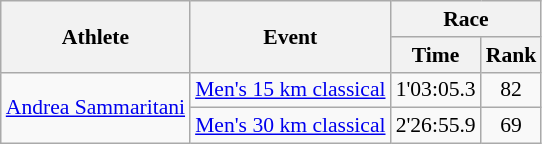<table class="wikitable" border="1" style="font-size:90%">
<tr>
<th rowspan=2>Athlete</th>
<th rowspan=2>Event</th>
<th colspan=2>Race</th>
</tr>
<tr>
<th>Time</th>
<th>Rank</th>
</tr>
<tr>
<td rowspan="2"><a href='#'>Andrea Sammaritani</a></td>
<td><a href='#'>Men's 15 km classical</a></td>
<td align=center>1'03:05.3</td>
<td align=center>82</td>
</tr>
<tr>
<td><a href='#'>Men's 30 km classical</a></td>
<td align=center>2'26:55.9</td>
<td align=center>69</td>
</tr>
</table>
